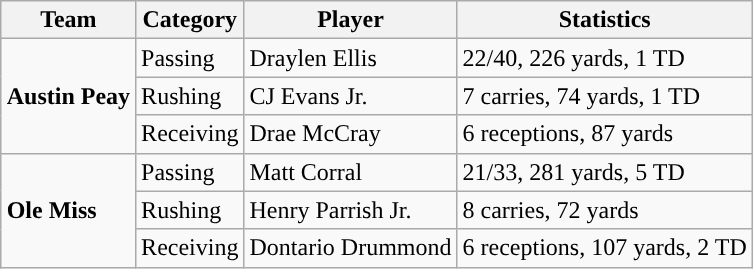<table class="wikitable" style="float: right;">
<tr>
<th>Team</th>
<th>Category</th>
<th>Player</th>
<th>Statistics</th>
</tr>
<tr>
<td rowspan=3><strong>Austin Peay</strong></td>
<td>Passing</td>
<td>Draylen Ellis</td>
<td>22/40, 226 yards, 1 TD</td>
</tr>
<tr>
<td>Rushing</td>
<td>CJ Evans Jr.</td>
<td>7 carries, 74 yards, 1 TD</td>
</tr>
<tr>
<td>Receiving</td>
<td>Drae McCray</td>
<td>6 receptions, 87 yards</td>
</tr>
<tr>
<td rowspan=3><strong>Ole Miss</strong></td>
<td>Passing</td>
<td>Matt Corral</td>
<td>21/33, 281 yards, 5 TD</td>
</tr>
<tr>
<td>Rushing</td>
<td>Henry Parrish Jr.</td>
<td>8 carries, 72 yards</td>
</tr>
<tr>
<td>Receiving</td>
<td>Dontario Drummond</td>
<td>6 receptions, 107 yards, 2 TD</td>
</tr>
</table>
